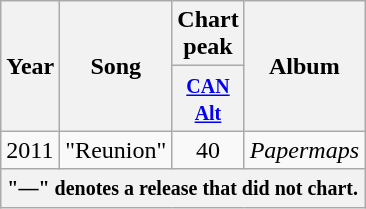<table class="wikitable">
<tr>
<th rowspan="2">Year</th>
<th rowspan="2">Song</th>
<th>Chart peak</th>
<th rowspan="2">Album</th>
</tr>
<tr>
<th style="width:40px;"><small><a href='#'>CAN<br>Alt</a></small><br></th>
</tr>
<tr>
<td>2011</td>
<td>"Reunion"</td>
<td style="text-align:center;">40</td>
<td><em>Papermaps</em></td>
</tr>
<tr>
<th colspan="10"><small>"—" denotes a release that did not chart.</small></th>
</tr>
</table>
